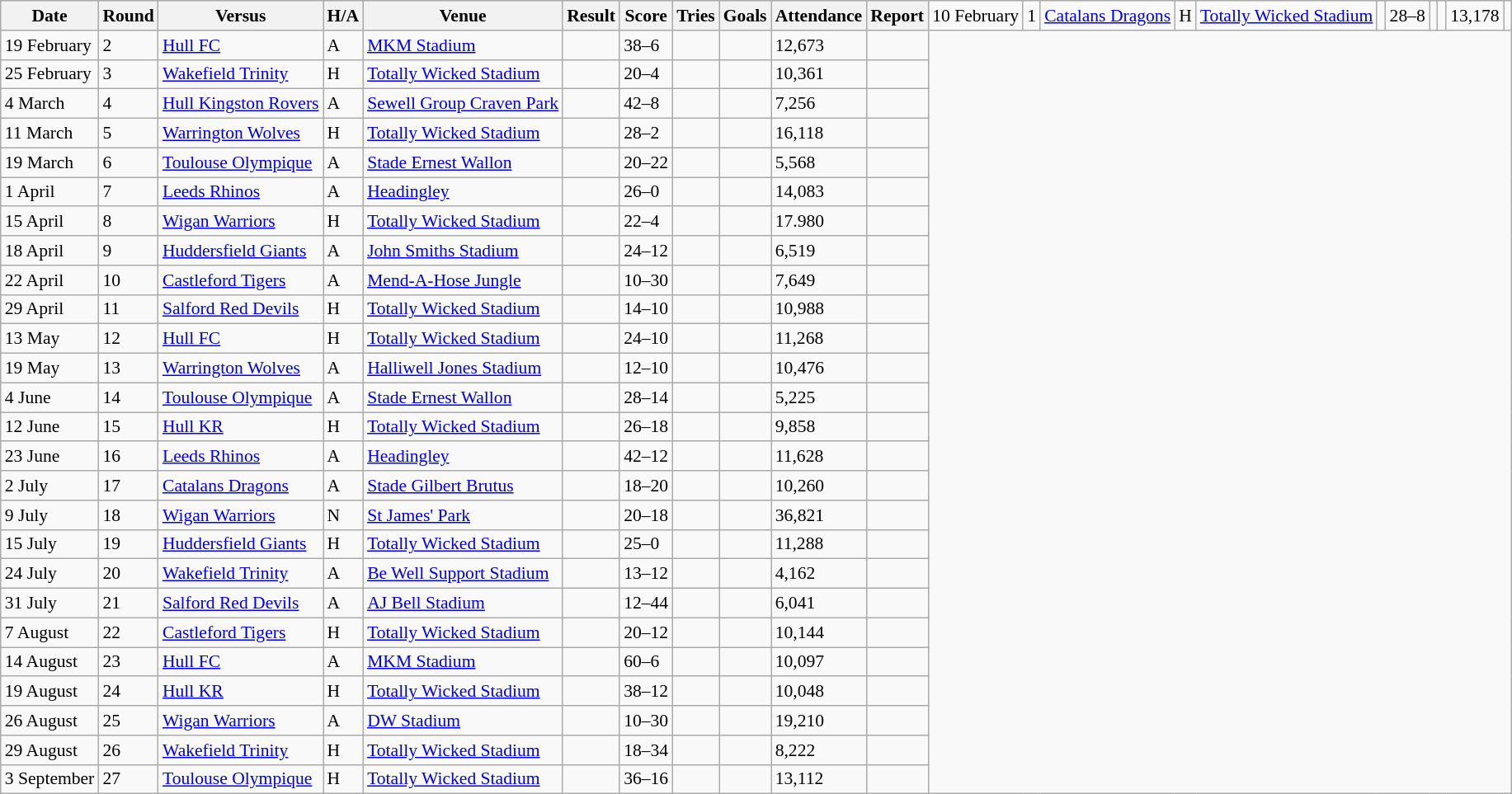<table class="wikitable defaultleft col2center col4center col7center col10right" style="font-size:90%;">
<tr>
<th>Date</th>
<th>Round</th>
<th>Versus</th>
<th>H/A</th>
<th>Venue</th>
<th>Result</th>
<th>Score</th>
<th>Tries</th>
<th>Goals</th>
<th>Attendance</th>
<th>Report</th>
<td>10 February</td>
<td>1</td>
<td> <a href='#'>Catalans Dragons</a></td>
<td>H</td>
<td><a href='#'>Totally Wicked Stadium</a></td>
<td></td>
<td>28–8</td>
<td></td>
<td></td>
<td>13,178</td>
<td></td>
</tr>
<tr>
<td>19 February</td>
<td>2</td>
<td> <a href='#'>Hull FC</a></td>
<td>A</td>
<td><a href='#'>MKM Stadium</a></td>
<td></td>
<td>38–6</td>
<td></td>
<td></td>
<td>12,673</td>
<td></td>
</tr>
<tr>
<td>25 February</td>
<td>3</td>
<td> <a href='#'>Wakefield Trinity</a></td>
<td>H</td>
<td><a href='#'>Totally Wicked Stadium</a></td>
<td></td>
<td>20–4</td>
<td></td>
<td></td>
<td>10,361</td>
<td></td>
</tr>
<tr>
<td>4 March</td>
<td>4</td>
<td> <a href='#'>Hull Kingston Rovers</a></td>
<td>A</td>
<td><a href='#'>Sewell Group Craven Park</a></td>
<td></td>
<td>42–8</td>
<td></td>
<td></td>
<td>7,256</td>
<td></td>
</tr>
<tr>
<td>11 March</td>
<td>5</td>
<td> <a href='#'>Warrington Wolves</a></td>
<td>H</td>
<td><a href='#'>Totally Wicked Stadium</a></td>
<td></td>
<td>28–2</td>
<td></td>
<td></td>
<td>16,118</td>
<td></td>
</tr>
<tr>
<td>19 March</td>
<td>6</td>
<td> <a href='#'>Toulouse Olympique</a></td>
<td>A</td>
<td><a href='#'>Stade Ernest Wallon</a></td>
<td></td>
<td>20–22</td>
<td></td>
<td></td>
<td>5,568</td>
<td></td>
</tr>
<tr>
<td>1 April</td>
<td>7</td>
<td> <a href='#'>Leeds Rhinos</a></td>
<td>A</td>
<td><a href='#'>Headingley</a></td>
<td></td>
<td>26–0</td>
<td></td>
<td></td>
<td>14,083</td>
<td></td>
</tr>
<tr>
<td>15 April</td>
<td>8</td>
<td> <a href='#'>Wigan Warriors</a></td>
<td>H</td>
<td><a href='#'>Totally Wicked Stadium</a></td>
<td></td>
<td>22–4</td>
<td></td>
<td></td>
<td>17.980</td>
<td></td>
</tr>
<tr>
<td>18 April</td>
<td>9</td>
<td> <a href='#'>Huddersfield Giants</a></td>
<td>A</td>
<td><a href='#'>John Smiths Stadium</a></td>
<td></td>
<td>24–12</td>
<td></td>
<td></td>
<td>6,519</td>
<td></td>
</tr>
<tr>
<td>22 April</td>
<td>10</td>
<td> <a href='#'>Castleford Tigers</a></td>
<td>A</td>
<td><a href='#'>Mend-A-Hose Jungle</a></td>
<td></td>
<td>10–30</td>
<td></td>
<td></td>
<td>7,649</td>
<td></td>
</tr>
<tr>
<td>29 April</td>
<td>11</td>
<td> <a href='#'>Salford Red Devils</a></td>
<td>H</td>
<td><a href='#'>Totally Wicked Stadium</a></td>
<td></td>
<td>14–10</td>
<td></td>
<td></td>
<td>10,988</td>
<td></td>
</tr>
<tr>
<td>13 May</td>
<td>12</td>
<td> <a href='#'>Hull FC</a></td>
<td>H</td>
<td><a href='#'>Totally Wicked Stadium</a></td>
<td></td>
<td>24–10</td>
<td></td>
<td></td>
<td>11,268</td>
<td></td>
</tr>
<tr>
<td>19 May</td>
<td>13</td>
<td> <a href='#'>Warrington Wolves</a></td>
<td>A</td>
<td><a href='#'>Halliwell Jones Stadium</a></td>
<td></td>
<td>12–10</td>
<td></td>
<td></td>
<td>10,476</td>
<td></td>
</tr>
<tr>
<td>4 June</td>
<td>14</td>
<td> <a href='#'>Toulouse Olympique</a></td>
<td>A</td>
<td><a href='#'>Stade Ernest Wallon</a></td>
<td></td>
<td>28–14</td>
<td></td>
<td></td>
<td>5,225</td>
<td></td>
</tr>
<tr>
<td>12 June</td>
<td>15</td>
<td> <a href='#'>Hull KR</a></td>
<td>H</td>
<td><a href='#'>Totally Wicked Stadium</a></td>
<td></td>
<td>26–18</td>
<td></td>
<td></td>
<td>9,858</td>
<td></td>
</tr>
<tr>
<td>23 June</td>
<td>16</td>
<td> <a href='#'>Leeds Rhinos</a></td>
<td>A</td>
<td><a href='#'>Headingley</a></td>
<td></td>
<td>42–12</td>
<td></td>
<td></td>
<td>11,628</td>
<td></td>
</tr>
<tr>
<td>2 July</td>
<td>17</td>
<td> <a href='#'>Catalans Dragons</a></td>
<td>A</td>
<td><a href='#'>Stade Gilbert Brutus</a></td>
<td></td>
<td>18–20</td>
<td></td>
<td></td>
<td>10,260</td>
<td></td>
</tr>
<tr>
<td>9 July</td>
<td>18</td>
<td> <a href='#'>Wigan Warriors</a></td>
<td>N</td>
<td><a href='#'>St James' Park</a></td>
<td></td>
<td>20–18</td>
<td></td>
<td></td>
<td>36,821</td>
<td></td>
</tr>
<tr>
<td>15 July</td>
<td>19</td>
<td> <a href='#'>Huddersfield Giants</a></td>
<td>H</td>
<td><a href='#'>Totally Wicked Stadium</a></td>
<td></td>
<td>25–0</td>
<td></td>
<td></td>
<td>11,288</td>
<td></td>
</tr>
<tr>
<td>24 July</td>
<td>20</td>
<td> <a href='#'>Wakefield Trinity</a></td>
<td>A</td>
<td><a href='#'>Be Well Support Stadium</a></td>
<td></td>
<td>13–12</td>
<td></td>
<td></td>
<td>4,162</td>
<td></td>
</tr>
<tr>
<td>31 July</td>
<td>21</td>
<td> <a href='#'>Salford Red Devils</a></td>
<td>A</td>
<td><a href='#'>AJ Bell Stadium</a></td>
<td></td>
<td>12–44</td>
<td></td>
<td></td>
<td>6,041</td>
<td></td>
</tr>
<tr>
<td>7 August</td>
<td>22</td>
<td> <a href='#'>Castleford Tigers</a></td>
<td>H</td>
<td><a href='#'>Totally Wicked Stadium</a></td>
<td></td>
<td>20–12</td>
<td></td>
<td></td>
<td>10,144</td>
<td></td>
</tr>
<tr>
<td>14 August</td>
<td>23</td>
<td> <a href='#'>Hull FC</a></td>
<td>A</td>
<td><a href='#'>MKM Stadium</a></td>
<td></td>
<td>60–6</td>
<td></td>
<td></td>
<td>10,097</td>
<td></td>
</tr>
<tr>
<td>19 August</td>
<td>24</td>
<td> <a href='#'>Hull KR</a></td>
<td>H</td>
<td><a href='#'>Totally Wicked Stadium</a></td>
<td></td>
<td>38–12</td>
<td></td>
<td></td>
<td>10,048</td>
<td></td>
</tr>
<tr>
<td>26 August</td>
<td>25</td>
<td> <a href='#'>Wigan Warriors</a></td>
<td>A</td>
<td><a href='#'>DW Stadium</a></td>
<td></td>
<td>10–30</td>
<td></td>
<td></td>
<td>19,210</td>
<td></td>
</tr>
<tr>
<td>29 August</td>
<td>26</td>
<td> <a href='#'>Wakefield Trinity</a></td>
<td>H</td>
<td><a href='#'>Totally Wicked Stadium</a></td>
<td></td>
<td>18–34</td>
<td></td>
<td></td>
<td>8,222</td>
<td></td>
</tr>
<tr>
<td>3 September</td>
<td>27</td>
<td> <a href='#'>Toulouse Olympique</a></td>
<td>H</td>
<td><a href='#'>Totally Wicked Stadium</a></td>
<td></td>
<td>36–16</td>
<td></td>
<td></td>
<td>13,112</td>
<td></td>
</tr>
</table>
